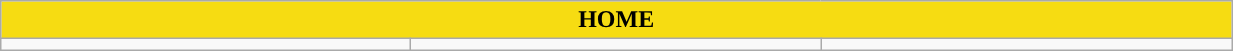<table class="wikitable collapsible collapsed" style="width:65%">
<tr>
<th colspan=5 ! style="color:black; background:#F6DC12">HOME</th>
</tr>
<tr>
<td></td>
<td></td>
<td></td>
</tr>
</table>
